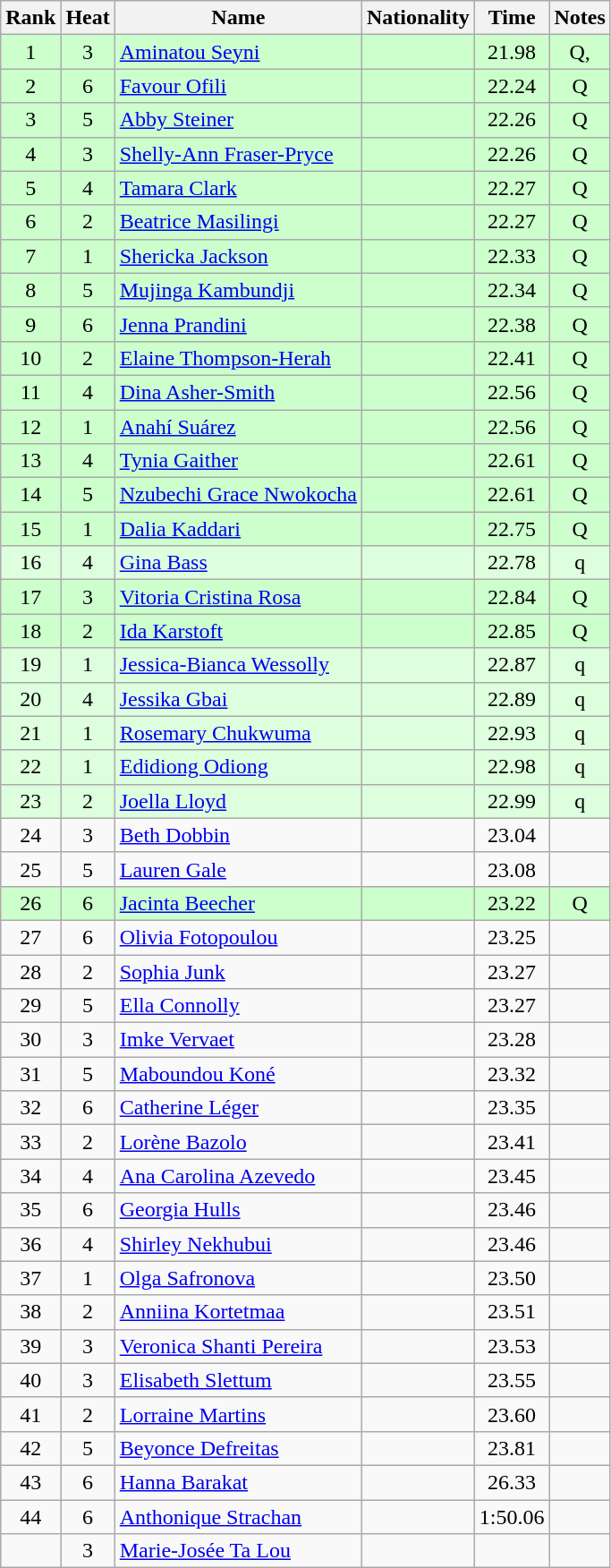<table class="wikitable sortable" style="text-align:center">
<tr>
<th>Rank</th>
<th>Heat</th>
<th>Name</th>
<th>Nationality</th>
<th>Time</th>
<th>Notes</th>
</tr>
<tr bgcolor=ccffcc>
<td>1</td>
<td>3</td>
<td align=left><a href='#'>Aminatou Seyni</a></td>
<td align=left></td>
<td>21.98</td>
<td>Q, </td>
</tr>
<tr bgcolor=ccffcc>
<td>2</td>
<td>6</td>
<td align=left><a href='#'>Favour Ofili</a></td>
<td align=left></td>
<td>22.24</td>
<td>Q</td>
</tr>
<tr bgcolor=ccffcc>
<td>3</td>
<td>5</td>
<td align=left><a href='#'>Abby Steiner</a></td>
<td align=left></td>
<td>22.26</td>
<td>Q</td>
</tr>
<tr bgcolor=ccffcc>
<td>4</td>
<td>3</td>
<td align=left><a href='#'>Shelly-Ann Fraser-Pryce</a></td>
<td align=left></td>
<td>22.26</td>
<td>Q</td>
</tr>
<tr bgcolor=ccffcc>
<td>5</td>
<td>4</td>
<td align=left><a href='#'>Tamara Clark</a></td>
<td align=left></td>
<td>22.27</td>
<td>Q</td>
</tr>
<tr bgcolor=ccffcc>
<td>6</td>
<td>2</td>
<td align=left><a href='#'>Beatrice Masilingi</a></td>
<td align=left></td>
<td>22.27</td>
<td>Q </td>
</tr>
<tr bgcolor=ccffcc>
<td>7</td>
<td>1</td>
<td align=left><a href='#'>Shericka Jackson</a></td>
<td align=left></td>
<td>22.33</td>
<td>Q</td>
</tr>
<tr bgcolor=ccffcc>
<td>8</td>
<td>5</td>
<td align=left><a href='#'>Mujinga Kambundji</a></td>
<td align=left></td>
<td>22.34</td>
<td>Q</td>
</tr>
<tr bgcolor=ccffcc>
<td>9</td>
<td>6</td>
<td align=left><a href='#'>Jenna Prandini</a></td>
<td align=left></td>
<td>22.38</td>
<td>Q</td>
</tr>
<tr bgcolor=ccffcc>
<td>10</td>
<td>2</td>
<td align=left><a href='#'>Elaine Thompson-Herah</a></td>
<td align=left></td>
<td>22.41</td>
<td>Q</td>
</tr>
<tr bgcolor=ccffcc>
<td>11</td>
<td>4</td>
<td align=left><a href='#'>Dina Asher-Smith</a></td>
<td align=left></td>
<td>22.56</td>
<td>Q</td>
</tr>
<tr bgcolor=ccffcc>
<td>12</td>
<td>1</td>
<td align=left><a href='#'>Anahí Suárez</a></td>
<td align=left></td>
<td>22.56</td>
<td>Q</td>
</tr>
<tr bgcolor=ccffcc>
<td>13</td>
<td>4</td>
<td align=left><a href='#'>Tynia Gaither</a></td>
<td align=left></td>
<td>22.61</td>
<td>Q</td>
</tr>
<tr bgcolor=ccffcc>
<td>14</td>
<td>5</td>
<td align=left><a href='#'>Nzubechi Grace Nwokocha</a></td>
<td align=left></td>
<td>22.61</td>
<td>Q</td>
</tr>
<tr bgcolor=ccffcc>
<td>15</td>
<td>1</td>
<td align=left><a href='#'>Dalia Kaddari</a></td>
<td align=left></td>
<td>22.75</td>
<td>Q</td>
</tr>
<tr bgcolor=ddffdd>
<td>16</td>
<td>4</td>
<td align=left><a href='#'>Gina Bass</a></td>
<td align=left></td>
<td>22.78</td>
<td>q </td>
</tr>
<tr bgcolor=ccffcc>
<td>17</td>
<td>3</td>
<td align=left><a href='#'>Vitoria Cristina Rosa</a></td>
<td align=left></td>
<td>22.84</td>
<td>Q</td>
</tr>
<tr bgcolor=ccffcc>
<td>18</td>
<td>2</td>
<td align=left><a href='#'>Ida Karstoft</a></td>
<td align=left></td>
<td>22.85</td>
<td>Q</td>
</tr>
<tr bgcolor=ddffdd>
<td>19</td>
<td>1</td>
<td align=left><a href='#'>Jessica-Bianca Wessolly</a></td>
<td align=left></td>
<td>22.87</td>
<td>q</td>
</tr>
<tr bgcolor=ddffdd>
<td>20</td>
<td>4</td>
<td align=left><a href='#'>Jessika Gbai</a></td>
<td align=left></td>
<td>22.89</td>
<td>q</td>
</tr>
<tr bgcolor=ddffdd>
<td>21</td>
<td>1</td>
<td align=left><a href='#'>Rosemary Chukwuma</a></td>
<td align=left></td>
<td>22.93</td>
<td>q</td>
</tr>
<tr bgcolor=ddffdd>
<td>22</td>
<td>1</td>
<td align=left><a href='#'>Edidiong Odiong</a></td>
<td align=left></td>
<td>22.98</td>
<td>q</td>
</tr>
<tr bgcolor=ddffdd>
<td>23</td>
<td>2</td>
<td align=left><a href='#'>Joella Lloyd</a></td>
<td align=left></td>
<td>22.99</td>
<td>q</td>
</tr>
<tr>
<td>24</td>
<td>3</td>
<td align=left><a href='#'>Beth Dobbin</a></td>
<td align=left></td>
<td>23.04</td>
<td></td>
</tr>
<tr>
<td>25</td>
<td>5</td>
<td align=left><a href='#'>Lauren Gale</a></td>
<td align=left></td>
<td>23.08</td>
<td></td>
</tr>
<tr bgcolor=ccffcc>
<td>26</td>
<td>6</td>
<td align=left><a href='#'>Jacinta Beecher</a></td>
<td align=left></td>
<td>23.22</td>
<td>Q</td>
</tr>
<tr>
<td>27</td>
<td>6</td>
<td align=left><a href='#'>Olivia Fotopoulou</a></td>
<td align=left></td>
<td>23.25</td>
<td></td>
</tr>
<tr>
<td>28</td>
<td>2</td>
<td align=left><a href='#'>Sophia Junk</a></td>
<td align=left></td>
<td>23.27</td>
<td></td>
</tr>
<tr>
<td>29</td>
<td>5</td>
<td align=left><a href='#'>Ella Connolly</a></td>
<td align=left></td>
<td>23.27</td>
<td></td>
</tr>
<tr>
<td>30</td>
<td>3</td>
<td align=left><a href='#'>Imke Vervaet</a></td>
<td align=left></td>
<td>23.28</td>
<td></td>
</tr>
<tr>
<td>31</td>
<td>5</td>
<td align=left><a href='#'>Maboundou Koné</a></td>
<td align=left></td>
<td>23.32</td>
<td></td>
</tr>
<tr>
<td>32</td>
<td>6</td>
<td align=left><a href='#'>Catherine Léger</a></td>
<td align=left></td>
<td>23.35</td>
<td></td>
</tr>
<tr>
<td>33</td>
<td>2</td>
<td align=left><a href='#'>Lorène Bazolo</a></td>
<td align=left></td>
<td>23.41</td>
<td></td>
</tr>
<tr>
<td>34</td>
<td>4</td>
<td align=left><a href='#'>Ana Carolina Azevedo</a></td>
<td align=left></td>
<td>23.45</td>
<td></td>
</tr>
<tr>
<td>35</td>
<td>6</td>
<td align=left><a href='#'>Georgia Hulls</a></td>
<td align=left></td>
<td>23.46</td>
<td></td>
</tr>
<tr>
<td>36</td>
<td>4</td>
<td align=left><a href='#'>Shirley Nekhubui</a></td>
<td align=left></td>
<td>23.46</td>
<td></td>
</tr>
<tr>
<td>37</td>
<td>1</td>
<td align=left><a href='#'>Olga Safronova</a></td>
<td align=left></td>
<td>23.50</td>
<td></td>
</tr>
<tr>
<td>38</td>
<td>2</td>
<td align=left><a href='#'>Anniina Kortetmaa</a></td>
<td align=left></td>
<td>23.51</td>
<td></td>
</tr>
<tr>
<td>39</td>
<td>3</td>
<td align=left><a href='#'>Veronica Shanti Pereira</a></td>
<td align=left></td>
<td>23.53</td>
<td></td>
</tr>
<tr>
<td>40</td>
<td>3</td>
<td align=left><a href='#'>Elisabeth Slettum</a></td>
<td align=left></td>
<td>23.55</td>
<td></td>
</tr>
<tr>
<td>41</td>
<td>2</td>
<td align=left><a href='#'>Lorraine Martins</a></td>
<td align=left></td>
<td>23.60</td>
<td></td>
</tr>
<tr>
<td>42</td>
<td>5</td>
<td align=left><a href='#'>Beyonce Defreitas</a></td>
<td align=left></td>
<td>23.81</td>
<td></td>
</tr>
<tr>
<td>43</td>
<td>6</td>
<td align=left><a href='#'>Hanna Barakat</a></td>
<td align=left></td>
<td>26.33</td>
<td></td>
</tr>
<tr>
<td>44</td>
<td>6</td>
<td align=left><a href='#'>Anthonique Strachan</a></td>
<td align=left></td>
<td>1:50.06</td>
<td></td>
</tr>
<tr>
<td></td>
<td>3</td>
<td align=left><a href='#'>Marie-Josée Ta Lou</a></td>
<td align=left></td>
<td></td>
<td></td>
</tr>
</table>
